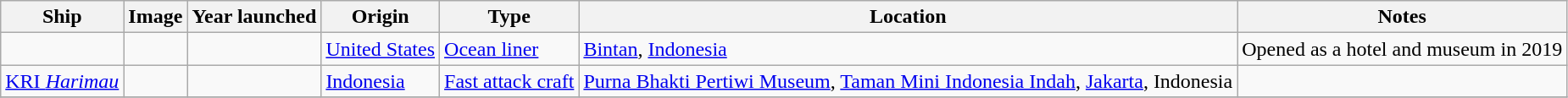<table class="wikitable sortable">
<tr>
<th>Ship</th>
<th>Image</th>
<th>Year launched</th>
<th>Origin</th>
<th>Type</th>
<th>Location</th>
<th>Notes</th>
</tr>
<tr>
<td data-sort-value="Doulos" Phos></td>
<td></td>
<td></td>
<td> <a href='#'>United States</a></td>
<td><a href='#'>Ocean liner</a></td>
<td><a href='#'>Bintan</a>, <a href='#'>Indonesia</a><br></td>
<td>Opened as a hotel and museum in 2019</td>
</tr>
<tr>
<td data-sort-value=Harimau><a href='#'>KRI <em>Harimau</em></a></td>
<td></td>
<td></td>
<td> <a href='#'>Indonesia</a></td>
<td><a href='#'>Fast attack craft</a></td>
<td><a href='#'>Purna Bhakti Pertiwi Museum</a>, <a href='#'>Taman Mini Indonesia Indah</a>, <a href='#'>Jakarta</a>, Indonesia</td>
<td></td>
</tr>
<tr>
</tr>
</table>
